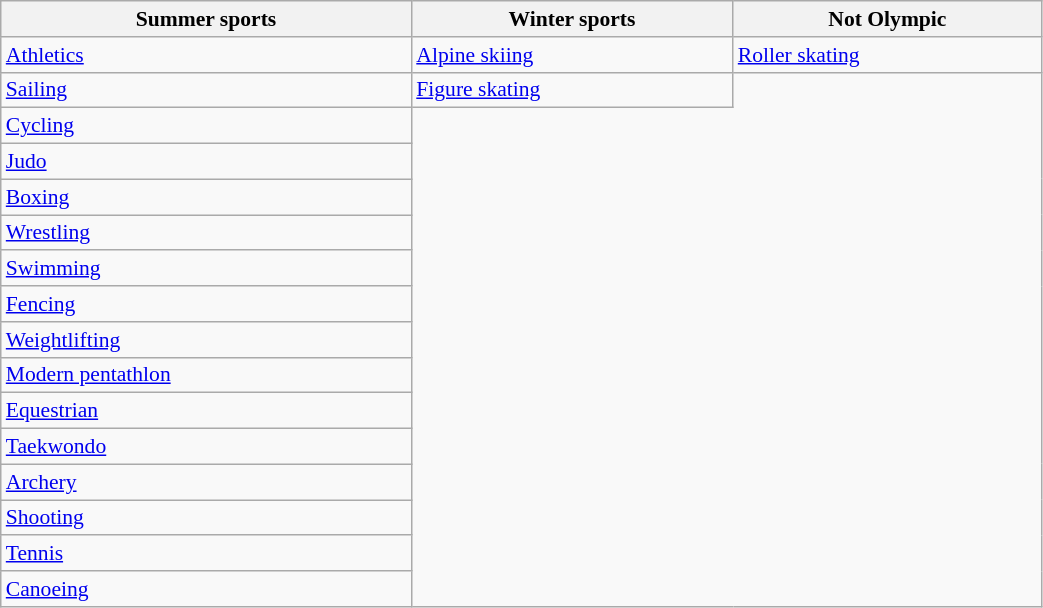<table class="wikitable" width=55% style="font-size:90%; text-align:left;">
<tr>
<th>Summer sports</th>
<th>Winter sports</th>
<th>Not Olympic</th>
</tr>
<tr>
<td> <a href='#'>Athletics</a></td>
<td> <a href='#'>Alpine skiing</a></td>
<td> <a href='#'>Roller skating</a></td>
</tr>
<tr>
<td> <a href='#'>Sailing</a></td>
<td> <a href='#'>Figure skating</a></td>
</tr>
<tr>
<td> <a href='#'>Cycling</a></td>
</tr>
<tr>
<td> <a href='#'>Judo</a></td>
</tr>
<tr>
<td> <a href='#'>Boxing</a></td>
</tr>
<tr>
<td> <a href='#'>Wrestling</a></td>
</tr>
<tr>
<td> <a href='#'>Swimming</a></td>
</tr>
<tr>
<td> <a href='#'>Fencing</a></td>
</tr>
<tr>
<td> <a href='#'>Weightlifting</a></td>
</tr>
<tr>
<td> <a href='#'>Modern pentathlon</a></td>
</tr>
<tr>
<td> <a href='#'>Equestrian</a></td>
</tr>
<tr>
<td> <a href='#'>Taekwondo</a></td>
</tr>
<tr>
<td> <a href='#'>Archery</a></td>
</tr>
<tr>
<td> <a href='#'>Shooting</a></td>
</tr>
<tr>
<td> <a href='#'>Tennis</a></td>
</tr>
<tr>
<td> <a href='#'>Canoeing</a></td>
</tr>
</table>
